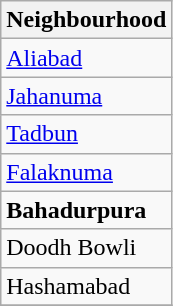<table class="wikitable sortable static-row-numbers static-row-header-hash">
<tr>
<th>Neighbourhood</th>
</tr>
<tr>
<td><a href='#'>Aliabad</a></td>
</tr>
<tr>
<td><a href='#'>Jahanuma</a></td>
</tr>
<tr>
<td><a href='#'>Tadbun</a></td>
</tr>
<tr>
<td><a href='#'>Falaknuma</a></td>
</tr>
<tr>
<td><strong>Bahadurpura</strong></td>
</tr>
<tr>
<td>Doodh Bowli</td>
</tr>
<tr>
<td>Hashamabad</td>
</tr>
<tr>
</tr>
</table>
